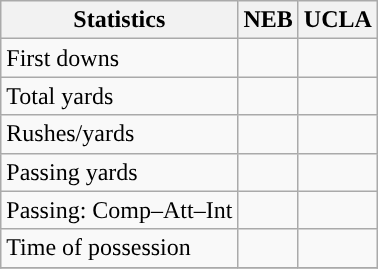<table class="wikitable" style="float: left;">
<tr>
<th>Statistics</th>
<th>NEB</th>
<th>UCLA</th>
</tr>
<tr>
<td>First downs</td>
<td></td>
<td></td>
</tr>
<tr>
<td>Total yards</td>
<td></td>
<td></td>
</tr>
<tr>
<td>Rushes/yards</td>
<td></td>
<td></td>
</tr>
<tr>
<td>Passing yards</td>
<td></td>
<td></td>
</tr>
<tr>
<td>Passing: Comp–Att–Int</td>
<td></td>
<td></td>
</tr>
<tr>
<td>Time of possession</td>
<td></td>
<td></td>
</tr>
<tr>
</tr>
</table>
